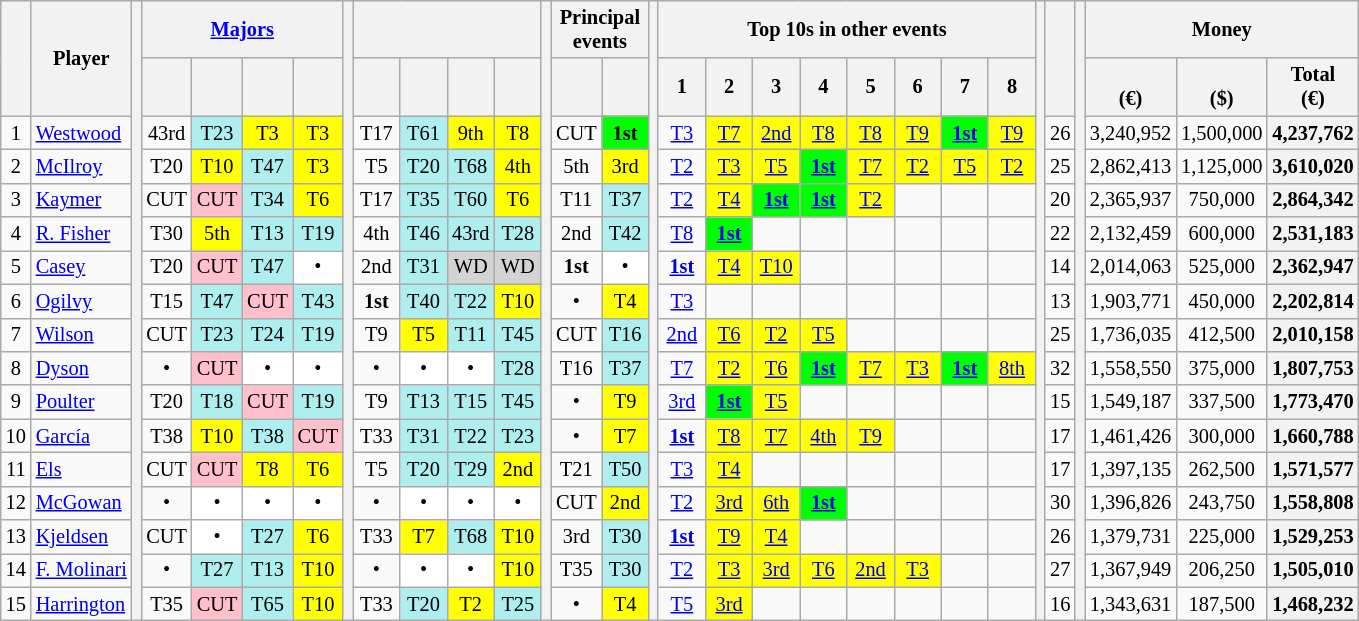<table class=wikitable style=font-size:85%;text-align:center>
<tr>
<th rowspan=2></th>
<th rowspan="2";>Player</th>
<th rowspan="32"></th>
<th colspan=4><a href='#'>Majors</a></th>
<th rowspan="32"></th>
<th colspan=4></th>
<th rowspan="32"></th>
<th colspan=2>Principal events</th>
<th rowspan="32"></th>
<th colspan="8">Top 10s in other  events</th>
<th rowspan="32"></th>
<th rowspan=2></th>
<th rowspan="32"></th>
<th colspan=3>Money</th>
</tr>
<tr>
<th style="width:25px;"></th>
<th style="width:25px;"></th>
<th style="width:25px;"></th>
<th style="width:25px;"></th>
<th style="width:25px;"></th>
<th style="width:25px;"></th>
<th style="width:25px;"></th>
<th style="width:25px;"></th>
<th style="width:25px;"></th>
<th style="width:25px;"></th>
<th style="width:25px;">1</th>
<th style="width:25px;">2</th>
<th style="width:25px;">3</th>
<th style="width:25px;">4</th>
<th style="width:25px;">5</th>
<th style="width:25px;">6</th>
<th style="width:25px;">7</th>
<th style="width:25px;">8</th>
<th style=“width:25px;”><br>(€)</th>
<th style=“width:25px;”><br>($)</th>
<th style=“width:25px;”>Total<br>(€)</th>
</tr>
<tr>
<td>1</td>
<td align="left"> <a href='#'>Westwood</a></td>
<td>43rd</td>
<td bgcolor="afeeee">T23</td>
<td bgcolor="yellow">T3</td>
<td bgcolor="yellow">T3</td>
<td>T17</td>
<td bgcolor="afeeee">T61</td>
<td bgcolor="yellow">9th</td>
<td bgcolor="yellow">T8</td>
<td>CUT</td>
<td bgcolor="lime"><strong>1st</strong></td>
<td><a href='#'>T3</a></td>
<td bgcolor="yellow"><a href='#'>T7</a></td>
<td bgcolor="yellow"><a href='#'>2nd</a></td>
<td bgcolor="yellow"><a href='#'>T8</a></td>
<td bgcolor="yellow"><a href='#'>T8</a></td>
<td bgcolor="yellow"><a href='#'>T9</a></td>
<td bgcolor="lime"><a href='#'><strong>1st</strong></a></td>
<td bgcolor="yellow"><a href='#'>T9</a></td>
<td>26</td>
<td>3,240,952</td>
<td>1,500,000</td>
<th>4,237,762</th>
</tr>
<tr>
<td>2</td>
<td align="left"> <a href='#'>McIlroy</a></td>
<td>T20</td>
<td bgcolor="yellow">T10</td>
<td bgcolor="afeeee">T47</td>
<td bgcolor="yellow">T3</td>
<td>T5</td>
<td bgcolor="afeeee">T20</td>
<td bgcolor="afeeee">T68</td>
<td bgcolor="yellow">4th</td>
<td>5th</td>
<td bgcolor="yellow">3rd</td>
<td><a href='#'>T2</a></td>
<td bgcolor="yellow"><a href='#'>T3</a></td>
<td bgcolor="yellow"><a href='#'>T5</a></td>
<td bgcolor="lime"><a href='#'><strong>1st</strong></a></td>
<td bgcolor="yellow"><a href='#'>T7</a></td>
<td bgcolor="yellow"><a href='#'>T2</a></td>
<td bgcolor="yellow"><a href='#'>T5</a></td>
<td bgcolor="yellow"><a href='#'>T2</a></td>
<td>25</td>
<td>2,862,413</td>
<td>1,125,000</td>
<th>3,610,020</th>
</tr>
<tr>
<td>3</td>
<td align="left"> <a href='#'>Kaymer</a></td>
<td>CUT</td>
<td bgcolor="pink">CUT</td>
<td bgcolor="afeeee">T34</td>
<td bgcolor="yellow">T6</td>
<td>T17</td>
<td bgcolor="afeeee">T35</td>
<td bgcolor="afeeee">T60</td>
<td bgcolor="yellow">T6</td>
<td>T11</td>
<td bgcolor="afeeee">T37</td>
<td><a href='#'>T2</a></td>
<td bgcolor="yellow"><a href='#'>T4</a></td>
<td bgcolor="lime"><a href='#'><strong>1st</strong></a></td>
<td bgcolor="lime"><a href='#'><strong>1st</strong></a></td>
<td bgcolor="yellow"><a href='#'>T2</a></td>
<td bgcolor=""></td>
<td bgcolor=""></td>
<td bgcolor=""></td>
<td>20</td>
<td>2,365,937</td>
<td>750,000</td>
<th>2,864,342</th>
</tr>
<tr>
<td>4</td>
<td align="left"> <a href='#'>R. Fisher</a></td>
<td>T30</td>
<td bgcolor="yellow">5th</td>
<td bgcolor="afeeee">T13</td>
<td bgcolor="afeeee">T19</td>
<td>4th</td>
<td bgcolor="afeeee">T46</td>
<td bgcolor="afeeee">43rd</td>
<td bgcolor="afeeee">T28</td>
<td>2nd</td>
<td bgcolor="afeeee">T42</td>
<td><a href='#'>T8</a></td>
<td bgcolor="lime"><a href='#'><strong>1st</strong></a></td>
<td bgcolor=""></td>
<td bgcolor=""></td>
<td bgcolor=""></td>
<td bgcolor=""></td>
<td bgcolor=""></td>
<td bgcolor=""></td>
<td>22</td>
<td>2,132,459</td>
<td>600,000</td>
<th>2,531,183</th>
</tr>
<tr>
<td>5</td>
<td align="left"> <a href='#'>Casey</a></td>
<td>T20</td>
<td bgcolor="pink">CUT</td>
<td bgcolor="afeeee">T47</td>
<td style="background:white">•</td>
<td>2nd</td>
<td bgcolor="afeeee">T31</td>
<td bgcolor="lightgrey">WD</td>
<td bgcolor="lightgrey">WD</td>
<td><strong>1st</strong></td>
<td style="background:white">•</td>
<td><a href='#'><strong>1st</strong></a></td>
<td bgcolor="yellow"><a href='#'>T4</a></td>
<td bgcolor="yellow"><a href='#'>T10</a></td>
<td bgcolor=""></td>
<td bgcolor=""></td>
<td bgcolor=""></td>
<td bgcolor=""></td>
<td bgcolor=""></td>
<td>14</td>
<td>2,014,063</td>
<td>525,000</td>
<th>2,362,947</th>
</tr>
<tr>
<td>6</td>
<td align="left"> <a href='#'>Ogilvy</a></td>
<td>T15</td>
<td bgcolor="afeeee">T47</td>
<td bgcolor="pink">CUT</td>
<td bgcolor="afeeee">T43</td>
<td><strong>1st</strong></td>
<td bgcolor="afeeee">T40</td>
<td bgcolor="afeeee">T22</td>
<td bgcolor="yellow">T10</td>
<td>•</td>
<td bgcolor="yellow">T4</td>
<td><a href='#'>T3</a></td>
<td bgcolor=""></td>
<td bgcolor=""></td>
<td bgcolor=""></td>
<td bgcolor=""></td>
<td bgcolor=""></td>
<td bgcolor=""></td>
<td bgcolor=""></td>
<td>13</td>
<td>1,903,771</td>
<td>450,000</td>
<th>2,202,814</th>
</tr>
<tr>
<td>7</td>
<td align="left"> <a href='#'>Wilson</a></td>
<td>CUT</td>
<td bgcolor="afeeee">T23</td>
<td bgcolor="afeeee">T24</td>
<td bgcolor="afeeee">T19</td>
<td>T9</td>
<td bgcolor="yellow">T5</td>
<td bgcolor="afeeee">T11</td>
<td bgcolor="afeeee">T45</td>
<td>CUT</td>
<td bgcolor="afeeee">T16</td>
<td><a href='#'>2nd</a></td>
<td bgcolor="yellow"><a href='#'>T6</a></td>
<td bgcolor="yellow"><a href='#'>T2</a></td>
<td bgcolor="yellow"><a href='#'>T5</a></td>
<td bgcolor=""></td>
<td bgcolor=""></td>
<td bgcolor=""></td>
<td bgcolor=""></td>
<td>25</td>
<td>1,736,035</td>
<td>412,500</td>
<th>2,010,158</th>
</tr>
<tr>
<td>8</td>
<td align="left"> <a href='#'>Dyson</a></td>
<td>•</td>
<td bgcolor="pink">CUT</td>
<td style="background:white">•</td>
<td style="background:white">•</td>
<td>•</td>
<td style="background:white">•</td>
<td style="background:white">•</td>
<td bgcolor="afeeee">T28</td>
<td>T16</td>
<td bgcolor="afeeee">T37</td>
<td><a href='#'>T7</a></td>
<td bgcolor="yellow"><a href='#'>T2</a></td>
<td bgcolor="yellow"><a href='#'>T6</a></td>
<td bgcolor="lime"><a href='#'><strong>1st</strong></a></td>
<td bgcolor="yellow"><a href='#'>T7</a></td>
<td bgcolor="yellow"><a href='#'>T3</a></td>
<td bgcolor="lime"><a href='#'><strong>1st</strong></a></td>
<td bgcolor="yellow"><a href='#'>8th</a></td>
<td>32</td>
<td>1,558,550</td>
<td>375,000</td>
<th>1,807,753</th>
</tr>
<tr>
<td>9</td>
<td align="left"> <a href='#'>Poulter</a></td>
<td>T20</td>
<td bgcolor="afeeee">T18</td>
<td bgcolor="pink">CUT</td>
<td bgcolor="afeeee">T19</td>
<td>T9</td>
<td bgcolor="afeeee">T13</td>
<td bgcolor="afeeee">T15</td>
<td bgcolor="afeeee">T45</td>
<td>•</td>
<td bgcolor="yellow">T9</td>
<td><a href='#'>3rd</a></td>
<td bgcolor="lime"><a href='#'><strong>1st</strong></a></td>
<td bgcolor="yellow"><a href='#'>T5</a></td>
<td bgcolor=""></td>
<td bgcolor=""></td>
<td bgcolor=""></td>
<td bgcolor=""></td>
<td bgcolor=""></td>
<td>15</td>
<td>1,549,187</td>
<td>337,500</td>
<th>1,773,470</th>
</tr>
<tr>
<td>10</td>
<td align="left"> <a href='#'>García</a></td>
<td>T38</td>
<td bgcolor="yellow">T10</td>
<td bgcolor="afeeee">T38</td>
<td bgcolor="pink">CUT</td>
<td>T33</td>
<td bgcolor="afeeee">T31</td>
<td bgcolor="afeeee">T22</td>
<td bgcolor="afeeee">T23</td>
<td>•</td>
<td bgcolor="yellow">T7</td>
<td><a href='#'><strong>1st</strong></a></td>
<td bgcolor="yellow"><a href='#'>T8</a></td>
<td bgcolor="yellow"><a href='#'>T7</a></td>
<td bgcolor="yellow"><a href='#'>4th</a></td>
<td bgcolor="yellow"><a href='#'>T9</a></td>
<td bgcolor=""></td>
<td bgcolor=""></td>
<td bgcolor=""></td>
<td>17</td>
<td>1,461,426</td>
<td>300,000</td>
<th>1,660,788</th>
</tr>
<tr>
<td>11</td>
<td align="left"> <a href='#'>Els</a></td>
<td>CUT</td>
<td bgcolor="pink">CUT</td>
<td bgcolor="yellow">T8</td>
<td bgcolor="yellow">T6</td>
<td>T5</td>
<td bgcolor="afeeee">T20</td>
<td bgcolor="afeeee">T29</td>
<td bgcolor="yellow">2nd</td>
<td>T21</td>
<td bgcolor="afeeee">T50</td>
<td><a href='#'>T3</a></td>
<td bgcolor="yellow"><a href='#'>T4</a></td>
<td bgcolor=""></td>
<td bgcolor=""></td>
<td bgcolor=""></td>
<td bgcolor=""></td>
<td bgcolor=""></td>
<td bgcolor=""></td>
<td>17</td>
<td>1,397,135</td>
<td>262,500</td>
<th>1,571,577</th>
</tr>
<tr>
<td>12</td>
<td align="left"> <a href='#'>McGowan</a></td>
<td>•</td>
<td style="background:white">•</td>
<td style="background:white">•</td>
<td style="background:white">•</td>
<td>•</td>
<td style="background:white">•</td>
<td style="background:white">•</td>
<td style="background:white">•</td>
<td>CUT</td>
<td bgcolor="yellow">2nd</td>
<td><a href='#'>T2</a></td>
<td bgcolor="yellow"><a href='#'>3rd</a></td>
<td bgcolor="yellow"><a href='#'>6th</a></td>
<td bgcolor="lime"><a href='#'><strong>1st</strong></a></td>
<td bgcolor=""></td>
<td bgcolor=""></td>
<td bgcolor=""></td>
<td bgcolor=""></td>
<td>30</td>
<td>1,396,826</td>
<td>243,750</td>
<th>1,558,808</th>
</tr>
<tr>
<td>13</td>
<td align="left"> <a href='#'>Kjeldsen</a></td>
<td>CUT</td>
<td style="background:white">•</td>
<td bgcolor="afeeee">T27</td>
<td bgcolor="yellow">T6</td>
<td>T33</td>
<td bgcolor="yellow">T7</td>
<td bgcolor="afeeee">T68</td>
<td bgcolor="yellow">T10</td>
<td>3rd</td>
<td bgcolor="afeeee">T30</td>
<td><a href='#'><strong>1st</strong></a></td>
<td bgcolor="yellow"><a href='#'>T9</a></td>
<td bgcolor="yellow"><a href='#'>T4</a></td>
<td bgcolor=""></td>
<td bgcolor=""></td>
<td bgcolor=""></td>
<td bgcolor=""></td>
<td bgcolor=""></td>
<td>26</td>
<td>1,379,731</td>
<td>225,000</td>
<th>1,529,253</th>
</tr>
<tr>
<td>14</td>
<td align="left"> <a href='#'>F. Molinari</a></td>
<td>•</td>
<td bgcolor="afeeee">T27</td>
<td bgcolor="afeeee">T13</td>
<td bgcolor="yellow">T10</td>
<td>•</td>
<td style="background:white">•</td>
<td style="background:white">•</td>
<td bgcolor="yellow">T10</td>
<td>T35</td>
<td bgcolor="afeeee">T30</td>
<td><a href='#'>T2</a></td>
<td bgcolor="yellow"><a href='#'>T3</a></td>
<td bgcolor="yellow"><a href='#'>3rd</a></td>
<td bgcolor="yellow"><a href='#'>T6</a></td>
<td bgcolor="yellow"><a href='#'>2nd</a></td>
<td bgcolor="yellow"><a href='#'>T3</a></td>
<td bgcolor=""></td>
<td bgcolor=""></td>
<td>27</td>
<td>1,367,949</td>
<td>206,250</td>
<th>1,505,010</th>
</tr>
<tr>
<td>15</td>
<td align="left"> <a href='#'>Harrington</a></td>
<td>T35</td>
<td bgcolor="pink">CUT</td>
<td bgcolor="afeeee">T65</td>
<td bgcolor="yellow">T10</td>
<td>T33</td>
<td bgcolor="afeeee">T20</td>
<td bgcolor="yellow">T2</td>
<td bgcolor="afeeee">T25</td>
<td>•</td>
<td bgcolor="yellow">T4</td>
<td><a href='#'>T5</a></td>
<td bgcolor="yellow"><a href='#'>3rd</a></td>
<td bgcolor=""></td>
<td bgcolor=""></td>
<td bgcolor=""></td>
<td bgcolor=""></td>
<td bgcolor=""></td>
<td bgcolor=""></td>
<td>16</td>
<td>1,343,631</td>
<td>187,500</td>
<th>1,468,232</th>
</tr>
</table>
